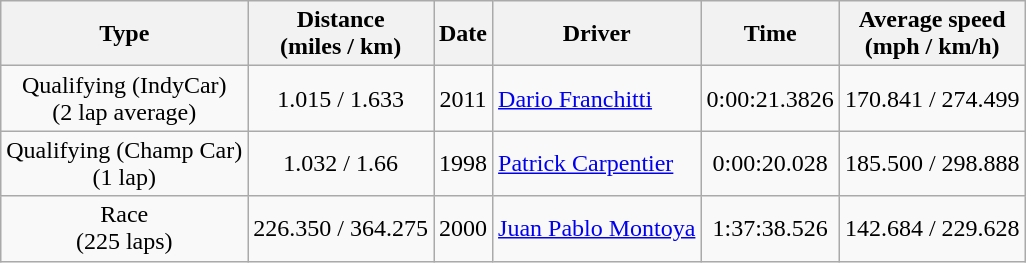<table class="wikitable">
<tr>
<th><strong>Type</strong></th>
<th><strong>Distance<br>(miles / km)</strong></th>
<th><strong>Date</strong></th>
<th><strong>Driver</strong></th>
<th><strong>Time</strong></th>
<th><strong>Average speed<br>(mph / km/h)</strong></th>
</tr>
<tr>
<td style="text-align:center;">Qualifying (IndyCar)<br>(2 lap average)</td>
<td style="text-align:center;">1.015 / 1.633</td>
<td style="text-align:center;">2011</td>
<td> <a href='#'>Dario Franchitti</a></td>
<td style="text-align:center;">0:00:21.3826</td>
<td style="text-align:center;">170.841 / 274.499</td>
</tr>
<tr>
<td style="text-align:center;">Qualifying (Champ Car)<br>(1 lap)</td>
<td style="text-align:center;">1.032 / 1.66</td>
<td style="text-align:center;">1998</td>
<td> <a href='#'>Patrick Carpentier</a></td>
<td style="text-align:center;">0:00:20.028</td>
<td style="text-align:center;">185.500 / 298.888</td>
</tr>
<tr>
<td style="text-align:center;">Race<br>(225 laps)</td>
<td style="text-align:center;">226.350 / 364.275</td>
<td style="text-align:center;">2000</td>
<td> <a href='#'>Juan Pablo Montoya</a></td>
<td style="text-align:center;">1:37:38.526</td>
<td style="text-align:center;">142.684 / 229.628</td>
</tr>
</table>
